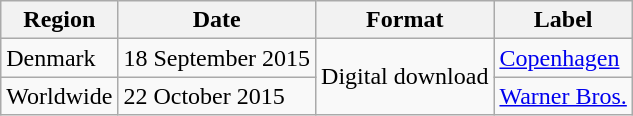<table class=wikitable>
<tr>
<th>Region</th>
<th>Date</th>
<th>Format</th>
<th>Label</th>
</tr>
<tr>
<td>Denmark</td>
<td>18 September 2015</td>
<td rowspan="2">Digital download</td>
<td><a href='#'>Copenhagen</a></td>
</tr>
<tr>
<td>Worldwide</td>
<td>22 October 2015</td>
<td><a href='#'>Warner Bros.</a></td>
</tr>
</table>
